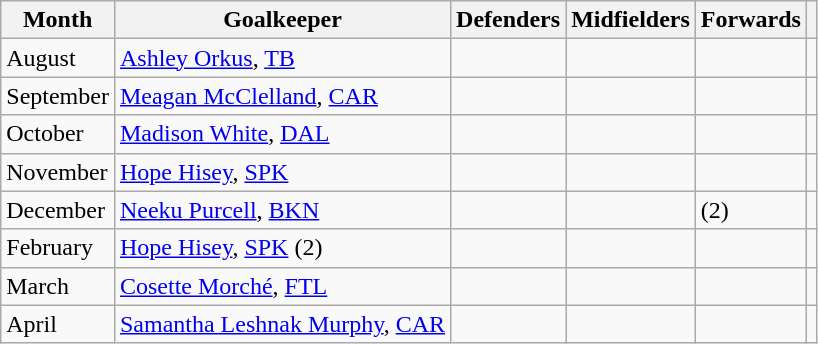<table class="wikitable">
<tr>
<th scope="col">Month</th>
<th scope="col">Goalkeeper</th>
<th scope="col">Defenders</th>
<th scope="col">Midfielders</th>
<th scope="col">Forwards</th>
<th scope="col"></th>
</tr>
<tr>
<td>August</td>
<td> <a href='#'>Ashley Orkus</a>, <a href='#'>TB</a></td>
<td></td>
<td></td>
<td></td>
<td align="center"></td>
</tr>
<tr>
<td>September</td>
<td> <a href='#'>Meagan McClelland</a>, <a href='#'>CAR</a></td>
<td></td>
<td></td>
<td></td>
<td align="center"></td>
</tr>
<tr>
<td>October</td>
<td> <a href='#'>Madison White</a>, <a href='#'>DAL</a></td>
<td></td>
<td></td>
<td></td>
<td align="center"></td>
</tr>
<tr>
<td>November</td>
<td> <a href='#'>Hope Hisey</a>, <a href='#'>SPK</a></td>
<td></td>
<td></td>
<td></td>
<td align="center"></td>
</tr>
<tr>
<td>December</td>
<td> <a href='#'>Neeku Purcell</a>, <a href='#'>BKN</a></td>
<td></td>
<td></td>
<td> (2)</td>
<td align="center"></td>
</tr>
<tr>
<td>February</td>
<td> <a href='#'>Hope Hisey</a>, <a href='#'>SPK</a> (2)</td>
<td></td>
<td></td>
<td></td>
<td></td>
</tr>
<tr>
<td>March</td>
<td> <a href='#'>Cosette Morché</a>, <a href='#'>FTL</a></td>
<td></td>
<td></td>
<td></td>
<td></td>
</tr>
<tr>
<td>April</td>
<td> <a href='#'>Samantha Leshnak Murphy</a>, <a href='#'>CAR</a></td>
<td></td>
<td></td>
<td></td>
<td></td>
</tr>
</table>
